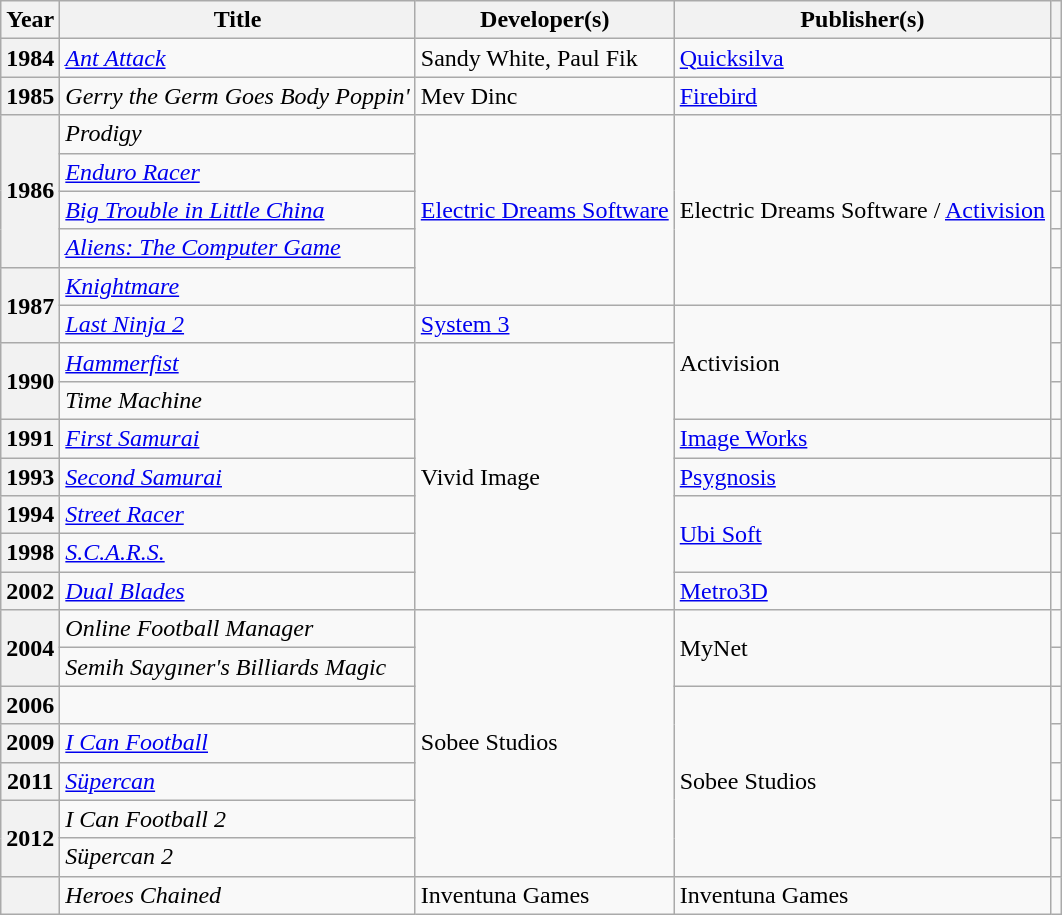<table class="wikitable sortable plainrowheaders">
<tr>
<th scope="col">Year</th>
<th scope="col">Title</th>
<th scope="col">Developer(s)</th>
<th scope="col">Publisher(s)</th>
<th scope="col" class="unsortable"></th>
</tr>
<tr>
<th scope="row">1984</th>
<td><em><a href='#'>Ant Attack</a></em></td>
<td>Sandy White, Paul Fik</td>
<td><a href='#'>Quicksilva</a></td>
<td></td>
</tr>
<tr>
<th scope="row">1985</th>
<td><em>Gerry the Germ Goes Body Poppin'</em></td>
<td>Mev Dinc</td>
<td><a href='#'>Firebird</a></td>
<td></td>
</tr>
<tr>
<th scope="row" rowspan="4">1986</th>
<td><em>Prodigy</em></td>
<td rowspan="5"><a href='#'>Electric Dreams Software</a></td>
<td rowspan="5">Electric Dreams Software / <a href='#'>Activision</a></td>
<td></td>
</tr>
<tr>
<td><em><a href='#'>Enduro Racer</a></em></td>
<td></td>
</tr>
<tr>
<td><em><a href='#'>Big Trouble in Little China</a></em></td>
<td></td>
</tr>
<tr>
<td><em><a href='#'>Aliens: The Computer Game</a></em></td>
<td></td>
</tr>
<tr>
<th scope="row" rowspan="2">1987</th>
<td><em><a href='#'>Knightmare</a></em></td>
<td></td>
</tr>
<tr>
<td><em><a href='#'>Last Ninja 2</a></em></td>
<td><a href='#'>System 3</a></td>
<td rowspan="3">Activision</td>
<td></td>
</tr>
<tr>
<th scope="row" rowspan="2">1990</th>
<td><em><a href='#'>Hammerfist</a></em></td>
<td rowspan="7">Vivid Image</td>
<td></td>
</tr>
<tr>
<td><em>Time Machine</em></td>
<td></td>
</tr>
<tr>
<th scope="row">1991</th>
<td><em><a href='#'>First Samurai</a></em></td>
<td><a href='#'>Image Works</a></td>
<td></td>
</tr>
<tr>
<th scope="row">1993</th>
<td><em><a href='#'>Second Samurai</a></em></td>
<td><a href='#'>Psygnosis</a></td>
<td></td>
</tr>
<tr>
<th scope="row">1994</th>
<td><em><a href='#'>Street Racer</a></em></td>
<td rowspan="2"><a href='#'>Ubi Soft</a></td>
<td></td>
</tr>
<tr>
<th scope="row">1998</th>
<td><em><a href='#'>S.C.A.R.S.</a></em></td>
<td></td>
</tr>
<tr>
<th scope="row">2002</th>
<td><em><a href='#'>Dual Blades</a></em></td>
<td><a href='#'>Metro3D</a></td>
<td></td>
</tr>
<tr>
<th scope="row" rowspan="2">2004</th>
<td><em>Online Football Manager</em></td>
<td rowspan="7">Sobee Studios</td>
<td rowspan="2">MyNet</td>
<td></td>
</tr>
<tr>
<td><em>Semih Saygıner's Billiards Magic</em></td>
<td></td>
</tr>
<tr>
<th scope="row">2006</th>
<td></td>
<td rowspan="5">Sobee Studios</td>
<td></td>
</tr>
<tr>
<th scope="row">2009</th>
<td><em><a href='#'>I Can Football</a></em></td>
<td></td>
</tr>
<tr>
<th scope="row">2011</th>
<td><em><a href='#'>Süpercan</a></em></td>
<td></td>
</tr>
<tr>
<th scope="row" rowspan="2">2012</th>
<td><em>I Can Football 2</em></td>
<td></td>
</tr>
<tr>
<td><em>Süpercan 2</em></td>
<td></td>
</tr>
<tr>
<th scope="row"></th>
<td><em>Heroes Chained</em></td>
<td>Inventuna Games</td>
<td>Inventuna Games</td>
<td></td>
</tr>
</table>
